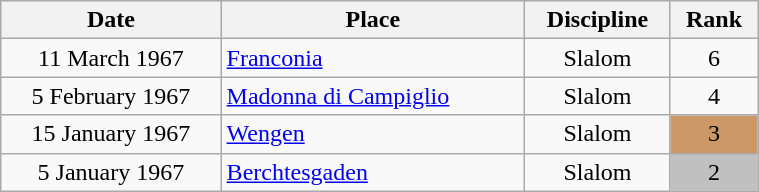<table class="wikitable" width=40% style="font-size:100%; text-align:center;">
<tr>
<th>Date</th>
<th>Place</th>
<th>Discipline</th>
<th>Rank</th>
</tr>
<tr>
<td>11 March 1967</td>
<td align=left> <a href='#'>Franconia</a></td>
<td>Slalom</td>
<td>6</td>
</tr>
<tr>
<td>5 February 1967</td>
<td align=left> <a href='#'>Madonna di Campiglio</a></td>
<td>Slalom</td>
<td>4</td>
</tr>
<tr>
<td>15 January 1967</td>
<td align=left> <a href='#'>Wengen</a></td>
<td>Slalom</td>
<td bgcolor=cc9966>3</td>
</tr>
<tr>
<td>5 January 1967</td>
<td align=left> <a href='#'>Berchtesgaden</a></td>
<td>Slalom</td>
<td bgcolor=silver>2</td>
</tr>
</table>
